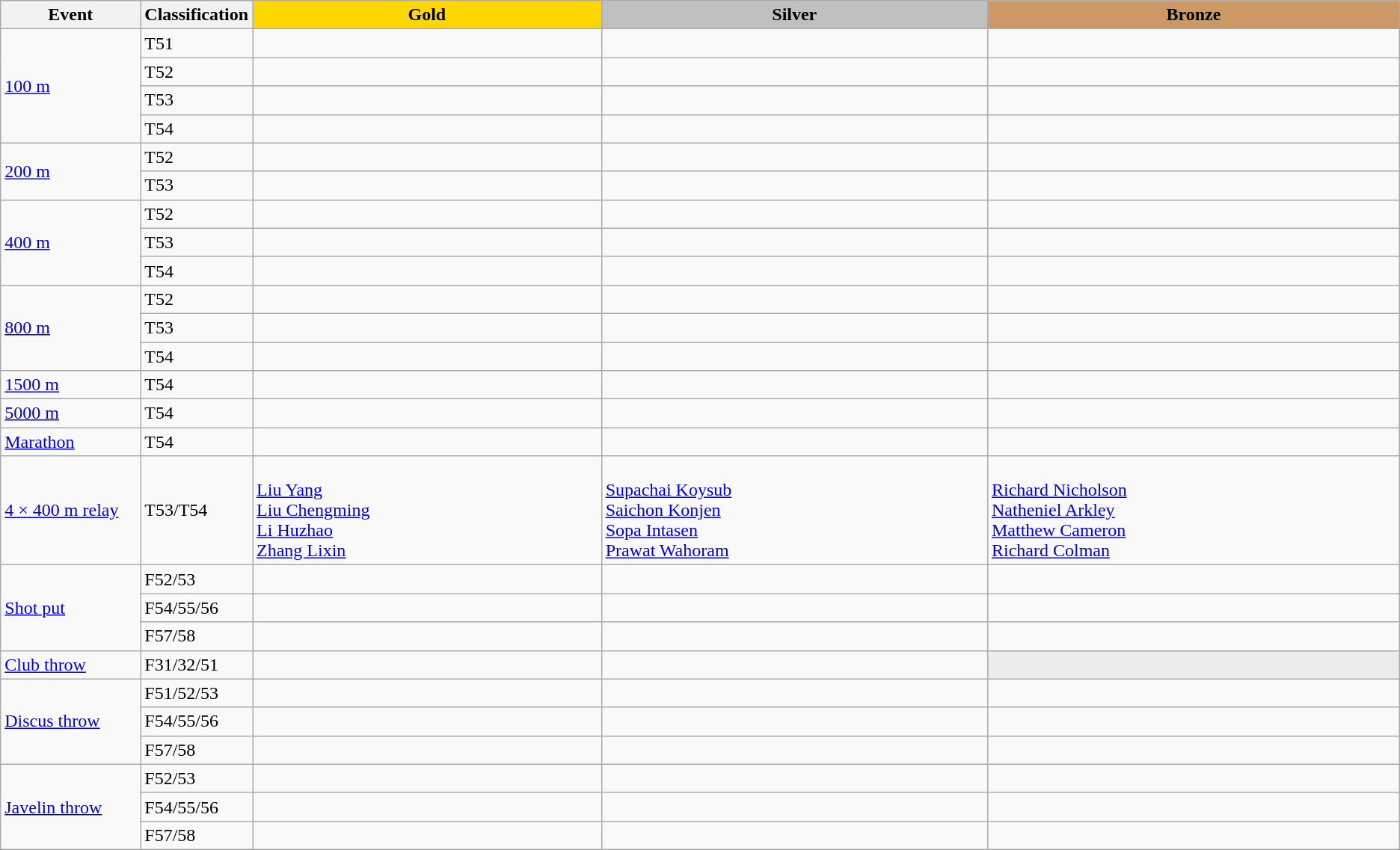<table class=wikitable style="font-size:100%">
<tr>
<th rowspan="1" width="10%">Event</th>
<th rowspan="1" width="5%">Classification</th>
<th rowspan="1" style="background:gold;">Gold</th>
<th colspan="1" style="background:silver;">Silver</th>
<th colspan="1" style="background:#CC9966;">Bronze</th>
</tr>
<tr>
<td rowspan="4"><a href='#'>100 m</a></td>
<td>T51<br></td>
<td></td>
<td></td>
<td></td>
</tr>
<tr>
<td>T52<br></td>
<td></td>
<td></td>
<td></td>
</tr>
<tr>
<td>T53<br></td>
<td></td>
<td></td>
<td></td>
</tr>
<tr>
<td>T54<br></td>
<td></td>
<td></td>
<td></td>
</tr>
<tr>
<td rowspan="2"><a href='#'>200 m</a></td>
<td>T52<br></td>
<td></td>
<td></td>
<td></td>
</tr>
<tr>
<td>T53<br></td>
<td></td>
<td></td>
<td></td>
</tr>
<tr>
<td rowspan="3"><a href='#'>400 m</a></td>
<td>T52<br></td>
<td></td>
<td></td>
<td></td>
</tr>
<tr>
<td>T53<br></td>
<td></td>
<td></td>
<td></td>
</tr>
<tr>
<td>T54<br></td>
<td></td>
<td></td>
<td></td>
</tr>
<tr>
<td rowspan="3"><a href='#'>800 m</a></td>
<td>T52<br></td>
<td></td>
<td></td>
<td></td>
</tr>
<tr>
<td>T53<br></td>
<td></td>
<td></td>
<td></td>
</tr>
<tr>
<td>T54<br></td>
<td></td>
<td></td>
<td></td>
</tr>
<tr>
<td><a href='#'>1500 m</a></td>
<td>T54<br></td>
<td></td>
<td></td>
<td></td>
</tr>
<tr>
<td><a href='#'>5000 m</a></td>
<td>T54<br></td>
<td></td>
<td></td>
<td></td>
</tr>
<tr>
<td><a href='#'>Marathon</a></td>
<td>T54<br></td>
<td></td>
<td></td>
<td></td>
</tr>
<tr>
<td><a href='#'>4 × 400 m relay</a></td>
<td>T53/T54<br></td>
<td><br><a href='#'>Liu Yang</a><br><a href='#'>Liu Chengming</a><br><a href='#'>Li Huzhao</a><br><a href='#'>Zhang Lixin</a></td>
<td><br><a href='#'>Supachai Koysub</a><br><a href='#'>Saichon Konjen</a><br><a href='#'>Sopa Intasen</a><br><a href='#'>Prawat Wahoram</a></td>
<td><br><a href='#'>Richard Nicholson</a><br><a href='#'>Natheniel Arkley</a><br><a href='#'>Matthew Cameron</a><br><a href='#'>Richard Colman</a></td>
</tr>
<tr>
<td rowspan="3"><a href='#'>Shot put</a></td>
<td>F52/53<br></td>
<td></td>
<td></td>
<td></td>
</tr>
<tr>
<td>F54/55/56<br></td>
<td></td>
<td></td>
<td></td>
</tr>
<tr>
<td>F57/58<br></td>
<td></td>
<td></td>
<td></td>
</tr>
<tr>
<td><a href='#'>Club throw</a></td>
<td>F31/32/51<br></td>
<td></td>
<td></td>
<td style="background:#ececec;"></td>
</tr>
<tr>
<td rowspan="3"><a href='#'>Discus throw</a></td>
<td>F51/52/53<br></td>
<td></td>
<td></td>
<td></td>
</tr>
<tr>
<td>F54/55/56<br></td>
<td></td>
<td></td>
<td></td>
</tr>
<tr>
<td>F57/58<br></td>
<td></td>
<td></td>
<td></td>
</tr>
<tr>
<td rowspan="3"><a href='#'>Javelin throw</a></td>
<td>F52/53<br></td>
<td></td>
<td></td>
<td></td>
</tr>
<tr>
<td>F54/55/56<br></td>
<td></td>
<td></td>
<td></td>
</tr>
<tr>
<td>F57/58<br></td>
<td></td>
<td></td>
<td></td>
</tr>
</table>
